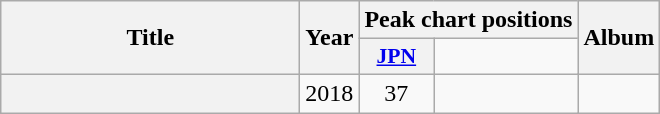<table class="wikitable plainrowheaders" style="text-align:center;">
<tr>
<th scope="col" rowspan="2" style="width:12em;">Title</th>
<th scope="col" rowspan="2">Year</th>
<th scope="col" colspan="3">Peak chart positions</th>
<th scope="col" rowspan="2">Album</th>
</tr>
<tr>
<th scope="col" style="width:3em;font-size:90%;"><a href='#'>JPN</a></th>
</tr>
<tr>
<th scope="row"></th>
<td>2018</td>
<td>37</td>
<td></td>
</tr>
</table>
